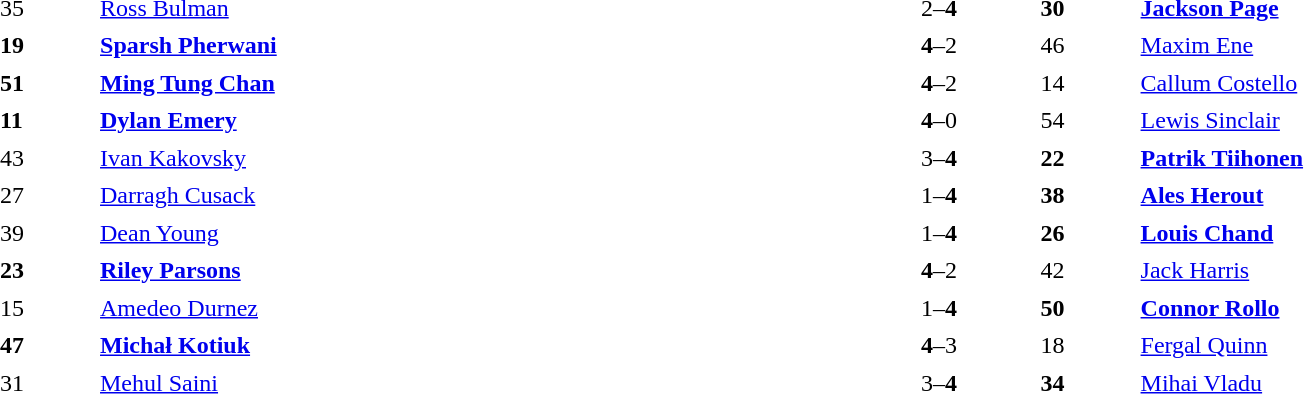<table width="100%" cellspacing="5">
<tr>
<th width=5%></th>
<th width=40%></th>
<th width=10%></th>
<th width=5%></th>
<th width=40%></th>
</tr>
<tr>
<td>35</td>
<td> <a href='#'>Ross Bulman</a></td>
<td align="center">2–<strong>4</strong></td>
<td><strong>30</strong></td>
<td> <strong><a href='#'>Jackson Page</a></strong></td>
</tr>
<tr>
<td><strong>19</strong></td>
<td> <strong><a href='#'>Sparsh Pherwani</a></strong></td>
<td align="center"><strong>4</strong>–2</td>
<td>46</td>
<td> <a href='#'>Maxim Ene</a></td>
</tr>
<tr>
<td><strong>51</strong></td>
<td> <strong><a href='#'>Ming Tung Chan</a></strong></td>
<td align="center"><strong>4</strong>–2</td>
<td>14</td>
<td> <a href='#'>Callum Costello</a></td>
</tr>
<tr>
<td><strong>11</strong></td>
<td> <strong><a href='#'>Dylan Emery</a></strong></td>
<td align="center"><strong>4</strong>–0</td>
<td>54</td>
<td> <a href='#'>Lewis Sinclair</a></td>
</tr>
<tr>
<td>43</td>
<td> <a href='#'>Ivan Kakovsky</a></td>
<td align="center">3–<strong>4</strong></td>
<td><strong>22</strong></td>
<td> <strong><a href='#'>Patrik Tiihonen</a></strong></td>
</tr>
<tr>
<td>27</td>
<td> <a href='#'>Darragh Cusack</a></td>
<td align="center">1–<strong>4</strong></td>
<td><strong>38</strong></td>
<td> <strong><a href='#'>Ales Herout</a></strong></td>
</tr>
<tr>
<td>39</td>
<td> <a href='#'>Dean Young</a></td>
<td align="center">1–<strong>4</strong></td>
<td><strong>26</strong></td>
<td> <strong><a href='#'>Louis Chand</a></strong></td>
</tr>
<tr>
<td><strong>23</strong></td>
<td> <strong><a href='#'>Riley Parsons</a></strong></td>
<td align="center"><strong>4</strong>–2</td>
<td>42</td>
<td> <a href='#'>Jack Harris</a></td>
</tr>
<tr>
<td>15</td>
<td> <a href='#'>Amedeo Durnez</a></td>
<td align="center">1–<strong>4</strong></td>
<td><strong>50</strong></td>
<td> <strong><a href='#'>Connor Rollo</a></strong></td>
</tr>
<tr>
<td><strong>47</strong></td>
<td> <strong><a href='#'>Michał Kotiuk</a></strong></td>
<td align="center"><strong>4</strong>–3</td>
<td>18</td>
<td> <a href='#'>Fergal Quinn</a></td>
</tr>
<tr>
<td>31</td>
<td> <a href='#'>Mehul Saini</a></td>
<td align="center">3–<strong>4</strong></td>
<td><strong>34</strong></td>
<td> <a href='#'>Mihai Vladu</a></td>
</tr>
</table>
